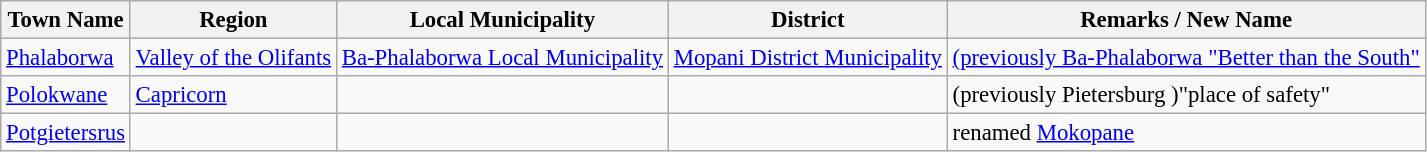<table class="wikitable sortable" style="font-size: 95%;">
<tr>
<th>Town Name</th>
<th>Region</th>
<th>Local Municipality</th>
<th>District</th>
<th>Remarks / New Name</th>
</tr>
<tr>
<td><a href='#'>Phalaborwa</a></td>
<td><a href='#'>Valley of the Olifants</a></td>
<td><a href='#'>Ba-Phalaborwa Local Municipality</a></td>
<td><a href='#'>Mopani District Municipality</a></td>
<td><a href='#'>(previously Ba-Phalaborwa "Better than the South"</a></td>
</tr>
<tr>
<td><a href='#'>Polokwane</a></td>
<td><a href='#'>Capricorn</a></td>
<td></td>
<td></td>
<td>(previously Pietersburg )"place of safety"</td>
</tr>
<tr>
<td><a href='#'>Potgietersrus</a></td>
<td></td>
<td></td>
<td></td>
<td>renamed <a href='#'>Mokopane</a></td>
</tr>
</table>
